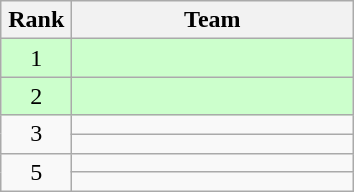<table class="wikitable" style="text-align:center;">
<tr>
<th width=40>Rank</th>
<th width=180>Team</th>
</tr>
<tr bgcolor=#ccffcc>
<td>1</td>
<td style="text-align:left;"></td>
</tr>
<tr bgcolor=#ccffcc>
<td>2</td>
<td style="text-align:left;"></td>
</tr>
<tr>
<td rowspan=2>3</td>
<td style="text-align:left;"></td>
</tr>
<tr>
<td style="text-align:left;"></td>
</tr>
<tr>
<td rowspan=2>5</td>
<td style="text-align:left;"></td>
</tr>
<tr>
<td style="text-align:left;"></td>
</tr>
</table>
